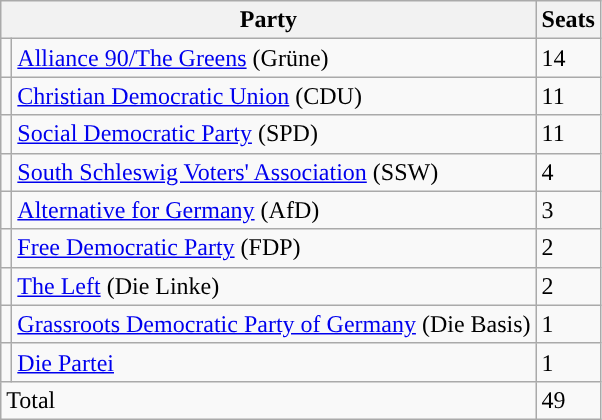<table class="wikitable">
<tr>
<th colspan="2">Party</th>
<th>Seats</th>
</tr>
<tr>
<td scope="row" style="background-color:"></td>
<td><a href='#'>Alliance 90/The Greens</a> (Grüne)</td>
<td>14</td>
</tr>
<tr>
<td scope="row" style="background-color:"></td>
<td><a href='#'>Christian Democratic Union</a> (CDU)</td>
<td>11</td>
</tr>
<tr>
<td scope="row" style="background-color:"></td>
<td><a href='#'>Social Democratic Party</a> (SPD)</td>
<td>11</td>
</tr>
<tr>
<td scope="row" style="background-color:"></td>
<td><a href='#'>South Schleswig Voters' Association</a> (SSW)</td>
<td>4</td>
</tr>
<tr>
<td scope="row" style="background-color:"></td>
<td><a href='#'>Alternative for Germany</a> (AfD)</td>
<td>3</td>
</tr>
<tr>
<td scope="row" style="background-color:"></td>
<td><a href='#'>Free Democratic Party</a> (FDP)</td>
<td>2</td>
</tr>
<tr>
<td scope="row" style="background-color:"></td>
<td><a href='#'>The Left</a> (Die Linke)</td>
<td>2</td>
</tr>
<tr>
<td scope="row" style="background-color:"></td>
<td><a href='#'>Grassroots Democratic Party of Germany</a> (Die Basis)</td>
<td>1</td>
</tr>
<tr>
<td scope="row" style="background-color:"></td>
<td><a href='#'>Die Partei</a></td>
<td>1</td>
</tr>
<tr>
<td colspan="2">Total</td>
<td>49</td>
</tr>
</table>
